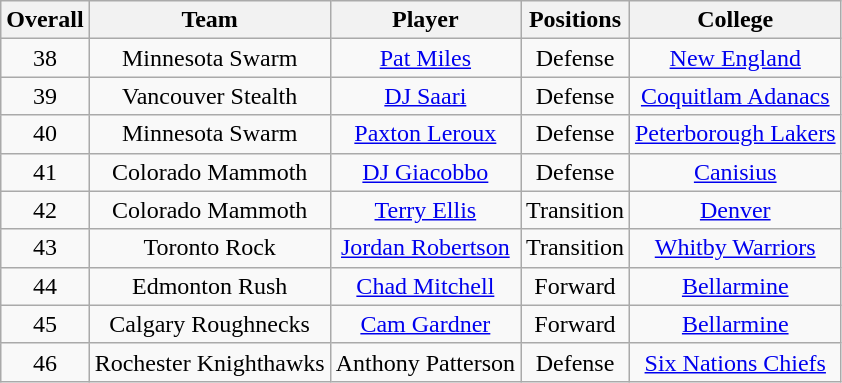<table class="wikitable" style="text-align:center">
<tr>
<th>Overall</th>
<th>Team</th>
<th>Player</th>
<th>Positions</th>
<th>College</th>
</tr>
<tr>
<td>38</td>
<td>Minnesota Swarm</td>
<td><a href='#'>Pat Miles</a></td>
<td>Defense</td>
<td><a href='#'>New England</a></td>
</tr>
<tr>
<td>39</td>
<td>Vancouver Stealth</td>
<td><a href='#'>DJ Saari</a></td>
<td>Defense</td>
<td><a href='#'>Coquitlam Adanacs</a></td>
</tr>
<tr>
<td>40</td>
<td>Minnesota Swarm</td>
<td><a href='#'>Paxton Leroux</a></td>
<td>Defense</td>
<td><a href='#'>Peterborough Lakers</a></td>
</tr>
<tr>
<td>41</td>
<td>Colorado Mammoth</td>
<td><a href='#'>DJ Giacobbo</a></td>
<td>Defense</td>
<td><a href='#'>Canisius</a></td>
</tr>
<tr>
<td>42</td>
<td>Colorado Mammoth</td>
<td><a href='#'>Terry Ellis</a></td>
<td>Transition</td>
<td><a href='#'>Denver</a></td>
</tr>
<tr>
<td>43</td>
<td>Toronto Rock</td>
<td><a href='#'>Jordan Robertson</a></td>
<td>Transition</td>
<td><a href='#'>Whitby Warriors</a></td>
</tr>
<tr>
<td>44</td>
<td>Edmonton Rush</td>
<td><a href='#'>Chad Mitchell</a></td>
<td>Forward</td>
<td><a href='#'>Bellarmine</a></td>
</tr>
<tr>
<td>45</td>
<td>Calgary Roughnecks</td>
<td><a href='#'>Cam Gardner</a></td>
<td>Forward</td>
<td><a href='#'>Bellarmine</a></td>
</tr>
<tr>
<td>46</td>
<td>Rochester Knighthawks</td>
<td>Anthony Patterson</td>
<td>Defense</td>
<td><a href='#'>Six Nations Chiefs</a></td>
</tr>
</table>
